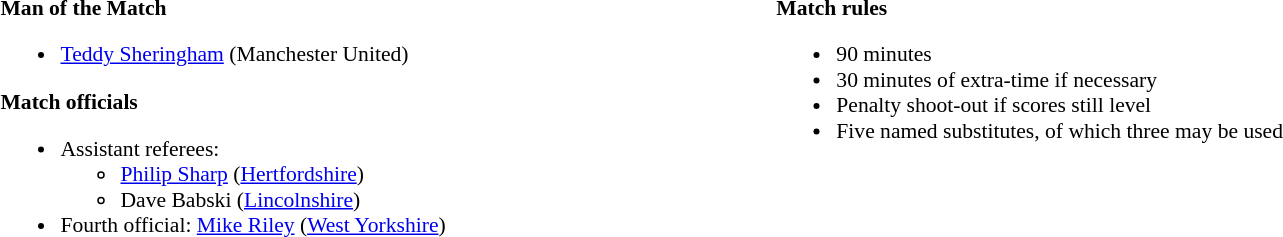<table width=82% style="font-size: 90%">
<tr>
<td width=50% valign=top><br><strong>Man of the Match</strong><ul><li><a href='#'>Teddy Sheringham</a> (Manchester United)</li></ul><strong>Match officials</strong><ul><li>Assistant referees:<ul><li><a href='#'>Philip Sharp</a> (<a href='#'>Hertfordshire</a>)</li><li>Dave Babski (<a href='#'>Lincolnshire</a>)</li></ul></li><li>Fourth official: <a href='#'>Mike Riley</a> (<a href='#'>West Yorkshire</a>)</li></ul></td>
<td style="width:60%; vertical-align:top;"><br><strong>Match rules</strong><ul><li>90 minutes</li><li>30 minutes of extra-time if necessary</li><li>Penalty shoot-out if scores still level</li><li>Five named substitutes, of which three may be used</li></ul></td>
</tr>
</table>
